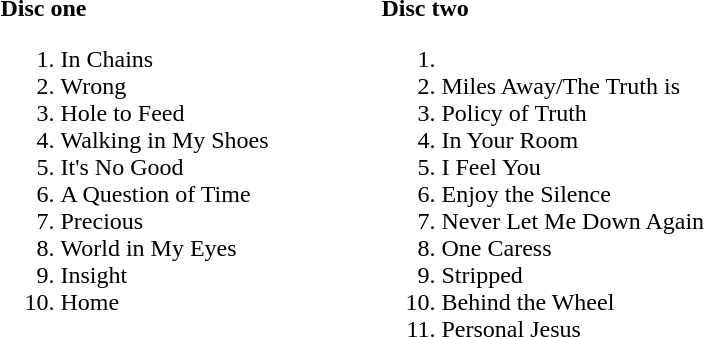<table>
<tr>
<td width=250 valign=top><br><strong>Disc one</strong><ol><li>In Chains</li><li>Wrong</li><li>Hole to Feed</li><li>Walking in My Shoes</li><li>It's No Good</li><li>A Question of Time</li><li>Precious</li><li>World in My Eyes</li><li>Insight</li><li>Home</li></ol></td>
<td width=250 valign=top><br><strong>Disc two</strong><ol><li><li>Miles Away/The Truth is</li><li>Policy of Truth</li><li>In Your Room</li><li>I Feel You</li><li>Enjoy the Silence</li><li>Never Let Me Down Again</li><li>One Caress</li><li>Stripped</li><li>Behind the Wheel</li><li>Personal Jesus</li></ol></td>
</tr>
</table>
